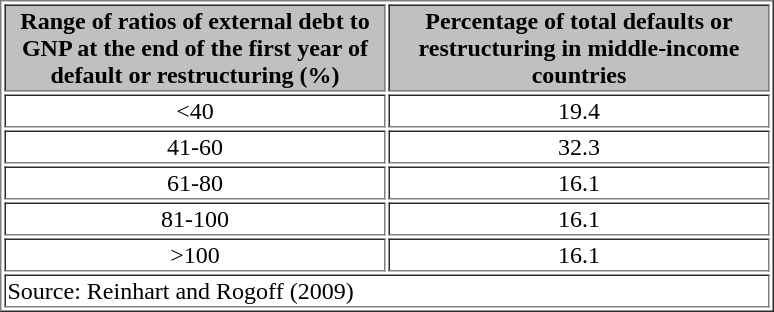<table border="1" align="center">
<tr>
<th scope="col" width="250" style="background: silver">Range of ratios of external debt to GNP at the end of the first year of default or restructuring (%)</th>
<th scope="col" width="250" style="background: silver">Percentage of total defaults or restructuring in middle-income countries</th>
</tr>
<tr>
<td align="center"><40</td>
<td align="center">19.4</td>
</tr>
<tr>
<td align="center">41-60</td>
<td align="center">32.3</td>
</tr>
<tr>
<td align="center">61-80</td>
<td align="center">16.1</td>
</tr>
<tr>
<td align="center">81-100</td>
<td align="center">16.1</td>
</tr>
<tr>
<td align="center">>100</td>
<td align="center">16.1</td>
</tr>
<tr>
<td colspan="2" align="left" border="0">Source: Reinhart and Rogoff (2009)</td>
</tr>
</table>
